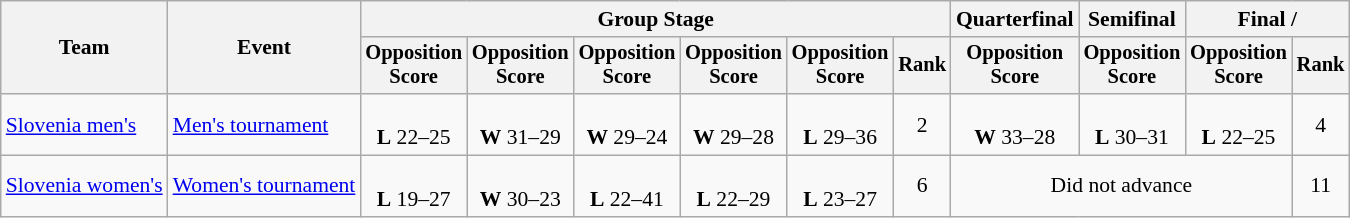<table class="wikitable" style="font-size:90%">
<tr>
<th rowspan=2>Team</th>
<th rowspan=2>Event</th>
<th colspan=6>Group Stage</th>
<th>Quarterfinal</th>
<th>Semifinal</th>
<th colspan=2>Final / </th>
</tr>
<tr style="font-size:95%">
<th>Opposition<br>Score</th>
<th>Opposition<br>Score</th>
<th>Opposition<br>Score</th>
<th>Opposition<br>Score</th>
<th>Opposition<br>Score</th>
<th>Rank</th>
<th>Opposition<br>Score</th>
<th>Opposition<br>Score</th>
<th>Opposition<br>Score</th>
<th>Rank</th>
</tr>
<tr align=center>
<td align=left><a href='#'>Slovenia men's</a></td>
<td align=left><a href='#'>Men's tournament</a></td>
<td><br><strong>L</strong> 22–25</td>
<td><br><strong>W</strong> 31–29</td>
<td><br><strong>W</strong> 29–24</td>
<td><br><strong>W</strong> 29–28</td>
<td><br><strong>L</strong> 29–36</td>
<td>2</td>
<td><br><strong>W</strong> 33–28</td>
<td><br><strong>L</strong> 30–31</td>
<td><br><strong>L</strong> 22–25</td>
<td>4</td>
</tr>
<tr align=center>
<td align=left><a href='#'>Slovenia women's</a></td>
<td align=left><a href='#'>Women's tournament</a></td>
<td><br><strong>L</strong> 19–27</td>
<td><br><strong>W</strong> 30–23</td>
<td><br><strong>L</strong> 22–41</td>
<td><br><strong>L</strong> 22–29</td>
<td><br><strong>L</strong> 23–27</td>
<td>6</td>
<td colspan=3>Did not advance</td>
<td>11</td>
</tr>
</table>
